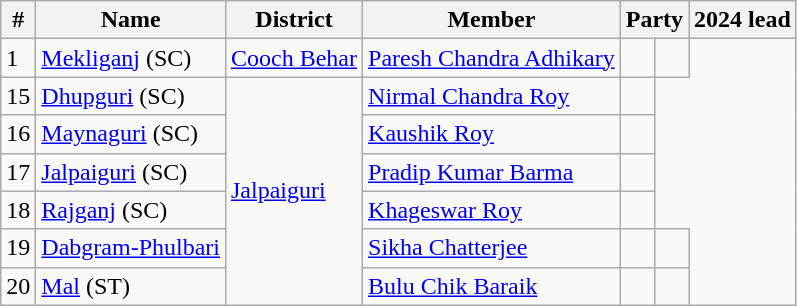<table class="wikitable">
<tr>
<th>#</th>
<th>Name</th>
<th>District</th>
<th>Member</th>
<th colspan="2">Party</th>
<th colspan=2>2024 lead</th>
</tr>
<tr>
<td>1</td>
<td><a href='#'>Mekliganj</a> (SC)</td>
<td><a href='#'>Cooch Behar</a></td>
<td><a href='#'>Paresh Chandra Adhikary</a></td>
<td></td>
<td></td>
</tr>
<tr>
<td>15</td>
<td><a href='#'>Dhupguri</a> (SC)</td>
<td rowspan="6"><a href='#'>Jalpaiguri</a></td>
<td><a href='#'>Nirmal Chandra Roy</a></td>
<td></td>
</tr>
<tr>
<td>16</td>
<td><a href='#'>Maynaguri</a> (SC)</td>
<td><a href='#'>Kaushik Roy</a></td>
<td></td>
</tr>
<tr>
<td>17</td>
<td><a href='#'>Jalpaiguri</a> (SC)</td>
<td><a href='#'>Pradip Kumar Barma</a></td>
<td></td>
</tr>
<tr>
<td>18</td>
<td><a href='#'>Rajganj</a> (SC)</td>
<td><a href='#'>Khageswar Roy</a></td>
<td></td>
</tr>
<tr>
<td>19</td>
<td><a href='#'>Dabgram-Phulbari</a></td>
<td><a href='#'>Sikha Chatterjee</a></td>
<td></td>
<td></td>
</tr>
<tr>
<td>20</td>
<td><a href='#'>Mal</a> (ST)</td>
<td><a href='#'>Bulu Chik Baraik</a></td>
<td></td>
<td></td>
</tr>
</table>
